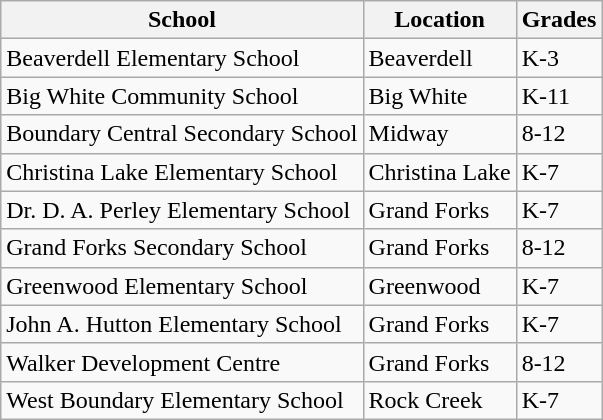<table class="wikitable">
<tr>
<th>School</th>
<th>Location</th>
<th>Grades</th>
</tr>
<tr>
<td>Beaverdell Elementary School</td>
<td>Beaverdell</td>
<td>K-3</td>
</tr>
<tr>
<td>Big White Community School</td>
<td>Big White</td>
<td>K-11</td>
</tr>
<tr>
<td>Boundary Central Secondary School</td>
<td>Midway</td>
<td>8-12</td>
</tr>
<tr>
<td>Christina Lake Elementary School</td>
<td>Christina Lake</td>
<td>K-7</td>
</tr>
<tr>
<td>Dr. D. A. Perley Elementary School</td>
<td>Grand Forks</td>
<td>K-7</td>
</tr>
<tr>
<td>Grand Forks Secondary School</td>
<td>Grand Forks</td>
<td>8-12</td>
</tr>
<tr>
<td>Greenwood Elementary School</td>
<td>Greenwood</td>
<td>K-7</td>
</tr>
<tr>
<td>John A. Hutton Elementary School</td>
<td>Grand Forks</td>
<td>K-7</td>
</tr>
<tr>
<td>Walker Development Centre</td>
<td>Grand Forks</td>
<td>8-12</td>
</tr>
<tr>
<td>West Boundary Elementary School</td>
<td>Rock Creek</td>
<td>K-7</td>
</tr>
</table>
